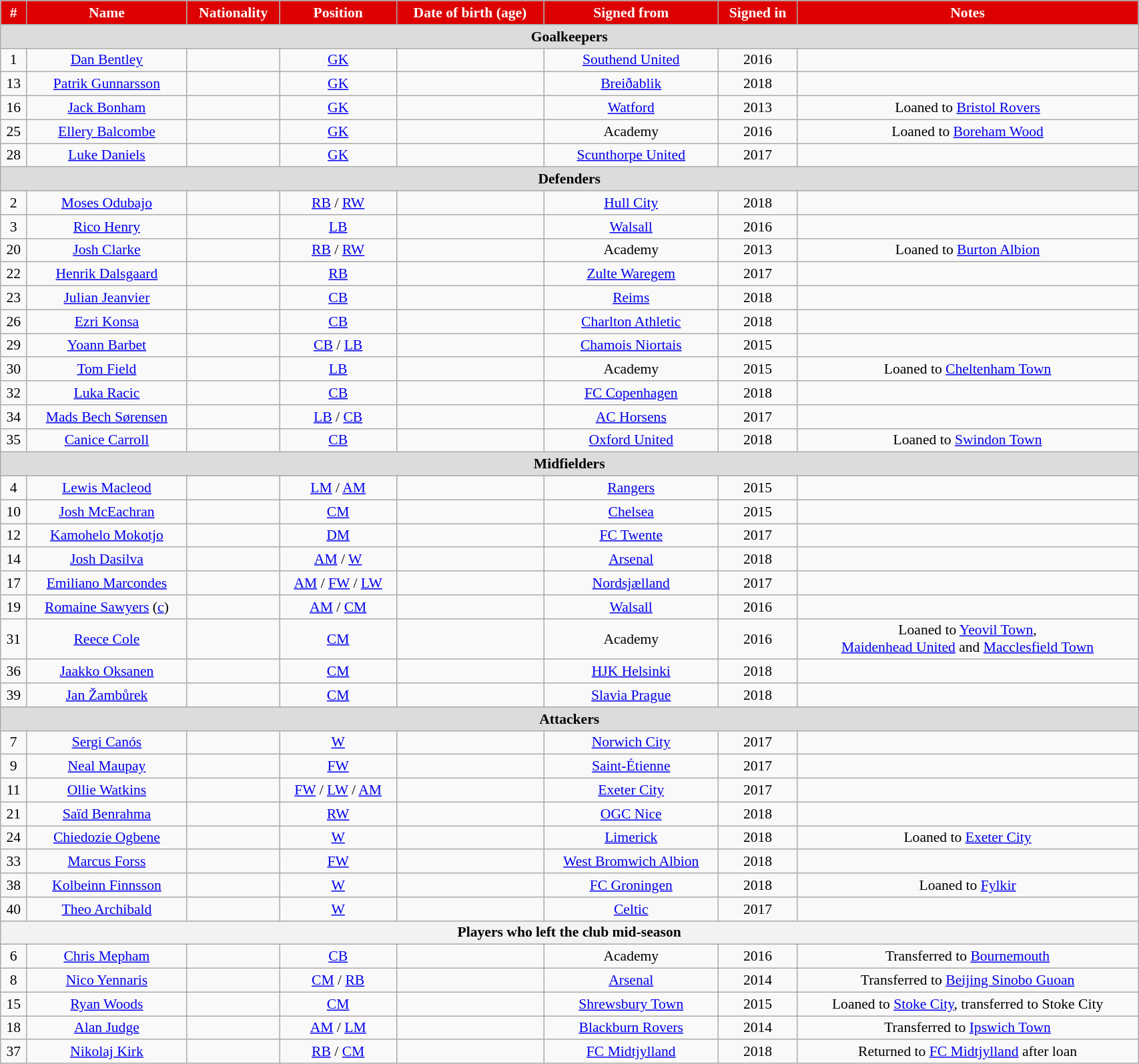<table class="wikitable" style="text-align:center; font-size:90%; width:90%;">
<tr>
<th style="background:#d00; color:white;">#</th>
<th style="background:#d00; color:white;">Name</th>
<th style="background:#d00; color:white;">Nationality</th>
<th style="background:#d00; color:white;">Position</th>
<th style="background:#d00; color:white;">Date of birth (age)</th>
<th style="background:#d00; color:white;">Signed from</th>
<th style="background:#d00; color:white;">Signed in</th>
<th style="background:#d00; color:white;">Notes</th>
</tr>
<tr>
<th colspan="8" scope="row" style="background:#dcdcdc;">Goalkeepers</th>
</tr>
<tr>
<td>1</td>
<td><a href='#'>Dan Bentley</a></td>
<td></td>
<td><a href='#'>GK</a></td>
<td></td>
<td><a href='#'>Southend United</a></td>
<td>2016</td>
<td></td>
</tr>
<tr>
<td>13</td>
<td><a href='#'>Patrik Gunnarsson</a></td>
<td></td>
<td><a href='#'>GK</a></td>
<td></td>
<td><a href='#'>Breiðablik</a></td>
<td>2018</td>
<td></td>
</tr>
<tr>
<td>16</td>
<td><a href='#'>Jack Bonham</a></td>
<td></td>
<td><a href='#'>GK</a></td>
<td></td>
<td><a href='#'>Watford</a></td>
<td>2013</td>
<td>Loaned to <a href='#'>Bristol Rovers</a></td>
</tr>
<tr>
<td>25</td>
<td><a href='#'>Ellery Balcombe</a></td>
<td></td>
<td><a href='#'>GK</a></td>
<td></td>
<td>Academy</td>
<td>2016</td>
<td>Loaned to <a href='#'>Boreham Wood</a></td>
</tr>
<tr>
<td>28</td>
<td><a href='#'>Luke Daniels</a></td>
<td></td>
<td><a href='#'>GK</a></td>
<td></td>
<td><a href='#'>Scunthorpe United</a></td>
<td>2017</td>
<td></td>
</tr>
<tr>
<th colspan="8" scope="row" style="background:#dcdcdc;">Defenders</th>
</tr>
<tr>
<td>2</td>
<td><a href='#'>Moses Odubajo</a></td>
<td></td>
<td><a href='#'>RB</a> / <a href='#'>RW</a></td>
<td></td>
<td><a href='#'>Hull City</a></td>
<td>2018</td>
<td></td>
</tr>
<tr>
<td>3</td>
<td><a href='#'>Rico Henry</a></td>
<td></td>
<td><a href='#'>LB</a></td>
<td></td>
<td><a href='#'>Walsall</a></td>
<td>2016</td>
<td></td>
</tr>
<tr>
<td>20</td>
<td><a href='#'>Josh Clarke</a></td>
<td></td>
<td><a href='#'>RB</a> / <a href='#'>RW</a></td>
<td></td>
<td>Academy</td>
<td>2013</td>
<td>Loaned to <a href='#'>Burton Albion</a></td>
</tr>
<tr>
<td>22</td>
<td><a href='#'>Henrik Dalsgaard</a></td>
<td></td>
<td><a href='#'>RB</a></td>
<td></td>
<td><a href='#'>Zulte Waregem</a></td>
<td>2017</td>
<td></td>
</tr>
<tr>
<td>23</td>
<td><a href='#'>Julian Jeanvier</a></td>
<td></td>
<td><a href='#'>CB</a></td>
<td></td>
<td><a href='#'>Reims</a></td>
<td>2018</td>
<td></td>
</tr>
<tr>
<td>26</td>
<td><a href='#'>Ezri Konsa</a></td>
<td></td>
<td><a href='#'>CB</a></td>
<td></td>
<td><a href='#'>Charlton Athletic</a></td>
<td>2018</td>
<td></td>
</tr>
<tr>
<td>29</td>
<td><a href='#'>Yoann Barbet</a></td>
<td></td>
<td><a href='#'>CB</a> / <a href='#'>LB</a></td>
<td></td>
<td><a href='#'>Chamois Niortais</a></td>
<td>2015</td>
<td></td>
</tr>
<tr>
<td>30</td>
<td><a href='#'>Tom Field</a></td>
<td></td>
<td><a href='#'>LB</a></td>
<td></td>
<td>Academy</td>
<td>2015</td>
<td>Loaned to <a href='#'>Cheltenham Town</a></td>
</tr>
<tr>
<td>32</td>
<td><a href='#'>Luka Racic</a></td>
<td></td>
<td><a href='#'>CB</a></td>
<td></td>
<td><a href='#'>FC Copenhagen</a></td>
<td>2018</td>
<td></td>
</tr>
<tr>
<td>34</td>
<td><a href='#'>Mads Bech Sørensen</a></td>
<td></td>
<td><a href='#'>LB</a> / <a href='#'>CB</a></td>
<td></td>
<td><a href='#'>AC Horsens</a></td>
<td>2017</td>
<td></td>
</tr>
<tr>
<td>35</td>
<td><a href='#'>Canice Carroll</a></td>
<td></td>
<td><a href='#'>CB</a></td>
<td></td>
<td><a href='#'>Oxford United</a></td>
<td>2018</td>
<td>Loaned to <a href='#'>Swindon Town</a></td>
</tr>
<tr>
<th colspan="8" scope="row" style="background:#dcdcdc;">Midfielders</th>
</tr>
<tr>
<td>4</td>
<td><a href='#'>Lewis Macleod</a></td>
<td></td>
<td><a href='#'>LM</a> / <a href='#'>AM</a></td>
<td></td>
<td><a href='#'>Rangers</a></td>
<td>2015</td>
<td></td>
</tr>
<tr>
<td>10</td>
<td><a href='#'>Josh McEachran</a></td>
<td></td>
<td><a href='#'>CM</a></td>
<td></td>
<td><a href='#'>Chelsea</a></td>
<td>2015</td>
<td></td>
</tr>
<tr>
<td>12</td>
<td><a href='#'>Kamohelo Mokotjo</a></td>
<td></td>
<td><a href='#'>DM</a></td>
<td></td>
<td><a href='#'>FC Twente</a></td>
<td>2017</td>
<td></td>
</tr>
<tr>
<td>14</td>
<td><a href='#'>Josh Dasilva</a></td>
<td></td>
<td><a href='#'>AM</a> / <a href='#'>W</a></td>
<td></td>
<td><a href='#'>Arsenal</a></td>
<td>2018</td>
<td></td>
</tr>
<tr>
<td>17</td>
<td><a href='#'>Emiliano Marcondes</a></td>
<td></td>
<td><a href='#'>AM</a> / <a href='#'>FW</a> / <a href='#'>LW</a></td>
<td></td>
<td><a href='#'>Nordsjælland</a></td>
<td>2017</td>
<td></td>
</tr>
<tr>
<td>19</td>
<td><a href='#'>Romaine Sawyers</a> (<a href='#'>c</a>)</td>
<td></td>
<td><a href='#'>AM</a> / <a href='#'>CM</a></td>
<td></td>
<td><a href='#'>Walsall</a></td>
<td>2016</td>
<td></td>
</tr>
<tr>
<td>31</td>
<td><a href='#'>Reece Cole</a></td>
<td></td>
<td><a href='#'>CM</a></td>
<td></td>
<td>Academy</td>
<td>2016</td>
<td>Loaned to <a href='#'>Yeovil Town</a>,<br><a href='#'>Maidenhead United</a> and <a href='#'>Macclesfield Town</a></td>
</tr>
<tr>
<td>36</td>
<td><a href='#'>Jaakko Oksanen</a></td>
<td></td>
<td><a href='#'>CM</a></td>
<td></td>
<td><a href='#'>HJK Helsinki</a></td>
<td>2018</td>
<td></td>
</tr>
<tr>
<td>39</td>
<td><a href='#'>Jan Žambůrek</a></td>
<td></td>
<td><a href='#'>CM</a></td>
<td></td>
<td><a href='#'>Slavia Prague</a></td>
<td>2018</td>
<td></td>
</tr>
<tr>
<th colspan="8" scope="row" style="background:#dcdcdc;">Attackers</th>
</tr>
<tr>
<td>7</td>
<td><a href='#'>Sergi Canós</a></td>
<td></td>
<td><a href='#'>W</a></td>
<td></td>
<td><a href='#'>Norwich City</a></td>
<td>2017</td>
<td></td>
</tr>
<tr>
<td>9</td>
<td><a href='#'>Neal Maupay</a></td>
<td></td>
<td><a href='#'>FW</a></td>
<td></td>
<td><a href='#'>Saint-Étienne</a></td>
<td>2017</td>
<td></td>
</tr>
<tr>
<td>11</td>
<td><a href='#'>Ollie Watkins</a></td>
<td></td>
<td><a href='#'>FW</a> / <a href='#'>LW</a> / <a href='#'>AM</a></td>
<td></td>
<td><a href='#'>Exeter City</a></td>
<td>2017</td>
<td></td>
</tr>
<tr>
<td>21</td>
<td><a href='#'>Saïd Benrahma</a></td>
<td></td>
<td><a href='#'>RW</a></td>
<td></td>
<td><a href='#'>OGC Nice</a></td>
<td>2018</td>
<td></td>
</tr>
<tr>
<td>24</td>
<td><a href='#'>Chiedozie Ogbene</a></td>
<td></td>
<td><a href='#'>W</a></td>
<td></td>
<td><a href='#'>Limerick</a></td>
<td>2018</td>
<td>Loaned to <a href='#'>Exeter City</a></td>
</tr>
<tr>
<td>33</td>
<td><a href='#'>Marcus Forss</a></td>
<td></td>
<td><a href='#'>FW</a></td>
<td></td>
<td><a href='#'>West Bromwich Albion</a></td>
<td>2018</td>
<td></td>
</tr>
<tr>
<td>38</td>
<td><a href='#'>Kolbeinn Finnsson</a></td>
<td></td>
<td><a href='#'>W</a></td>
<td></td>
<td><a href='#'>FC Groningen</a></td>
<td>2018</td>
<td>Loaned to <a href='#'>Fylkir</a></td>
</tr>
<tr>
<td>40</td>
<td><a href='#'>Theo Archibald</a></td>
<td></td>
<td><a href='#'>W</a></td>
<td></td>
<td><a href='#'>Celtic</a></td>
<td>2017</td>
<td></td>
</tr>
<tr>
<th colspan="8">Players who left the club mid-season</th>
</tr>
<tr>
<td>6</td>
<td><a href='#'>Chris Mepham</a></td>
<td></td>
<td><a href='#'>CB</a></td>
<td></td>
<td>Academy</td>
<td>2016</td>
<td>Transferred to <a href='#'>Bournemouth</a></td>
</tr>
<tr>
<td>8</td>
<td><a href='#'>Nico Yennaris</a></td>
<td></td>
<td><a href='#'>CM</a> / <a href='#'>RB</a></td>
<td></td>
<td><a href='#'>Arsenal</a></td>
<td>2014</td>
<td>Transferred to <a href='#'>Beijing Sinobo Guoan</a></td>
</tr>
<tr>
<td>15</td>
<td><a href='#'>Ryan Woods</a></td>
<td></td>
<td><a href='#'>CM</a></td>
<td></td>
<td><a href='#'>Shrewsbury Town</a></td>
<td>2015</td>
<td>Loaned to <a href='#'>Stoke City</a>, transferred to Stoke City</td>
</tr>
<tr>
<td>18</td>
<td><a href='#'>Alan Judge</a></td>
<td></td>
<td><a href='#'>AM</a> / <a href='#'>LM</a></td>
<td></td>
<td><a href='#'>Blackburn Rovers</a></td>
<td>2014</td>
<td>Transferred to <a href='#'>Ipswich Town</a></td>
</tr>
<tr>
<td>37</td>
<td><a href='#'>Nikolaj Kirk</a></td>
<td></td>
<td><a href='#'>RB</a> / <a href='#'>CM</a></td>
<td></td>
<td><a href='#'>FC Midtjylland</a></td>
<td>2018</td>
<td>Returned to <a href='#'>FC Midtjylland</a> after loan</td>
</tr>
</table>
